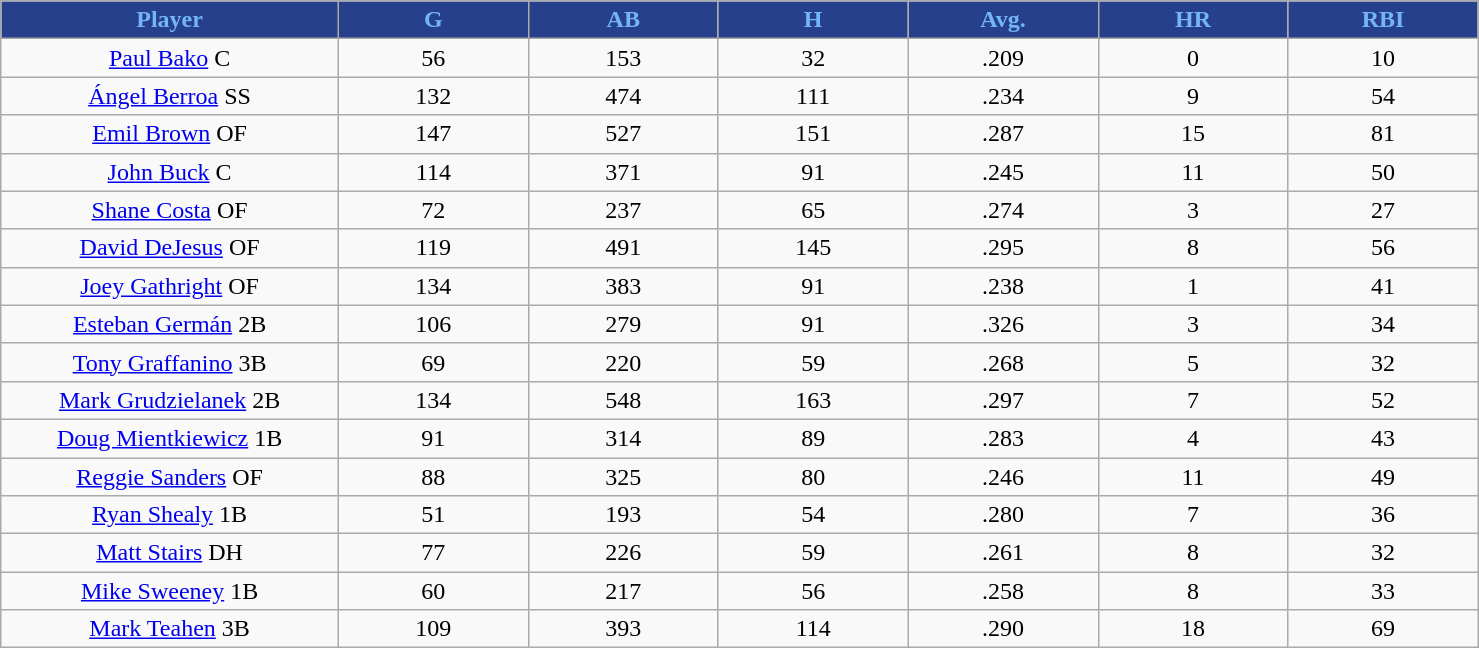<table class="wikitable sortable">
<tr>
<th style="background:#27408B;color:#74B4FA;" width="16%">Player</th>
<th style="background:#27408B;color:#74B4FA;" width="9%">G</th>
<th style="background:#27408B;color:#74B4FA;" width="9%">AB</th>
<th style="background:#27408B;color:#74B4FA;" width="9%">H</th>
<th style="background:#27408B;color:#74B4FA;" width="9%">Avg.</th>
<th style="background:#27408B;color:#74B4FA;" width="9%">HR</th>
<th style="background:#27408B;color:#74B4FA;" width="9%">RBI</th>
</tr>
<tr align=center>
<td><a href='#'>Paul Bako</a> C</td>
<td>56</td>
<td>153</td>
<td>32</td>
<td>.209</td>
<td>0</td>
<td>10</td>
</tr>
<tr align=center>
<td><a href='#'>Ángel Berroa</a> SS</td>
<td>132</td>
<td>474</td>
<td>111</td>
<td>.234</td>
<td>9</td>
<td>54</td>
</tr>
<tr align=center>
<td><a href='#'>Emil Brown</a> OF</td>
<td>147</td>
<td>527</td>
<td>151</td>
<td>.287</td>
<td>15</td>
<td>81</td>
</tr>
<tr align=center>
<td><a href='#'>John Buck</a> C</td>
<td>114</td>
<td>371</td>
<td>91</td>
<td>.245</td>
<td>11</td>
<td>50</td>
</tr>
<tr align=center>
<td><a href='#'>Shane Costa</a> OF</td>
<td>72</td>
<td>237</td>
<td>65</td>
<td>.274</td>
<td>3</td>
<td>27</td>
</tr>
<tr align=center>
<td><a href='#'>David DeJesus</a> OF</td>
<td>119</td>
<td>491</td>
<td>145</td>
<td>.295</td>
<td>8</td>
<td>56</td>
</tr>
<tr align=center>
<td><a href='#'>Joey Gathright</a> OF</td>
<td>134</td>
<td>383</td>
<td>91</td>
<td>.238</td>
<td>1</td>
<td>41</td>
</tr>
<tr align=center>
<td><a href='#'>Esteban Germán</a> 2B</td>
<td>106</td>
<td>279</td>
<td>91</td>
<td>.326</td>
<td>3</td>
<td>34</td>
</tr>
<tr align=center>
<td><a href='#'>Tony Graffanino</a> 3B</td>
<td>69</td>
<td>220</td>
<td>59</td>
<td>.268</td>
<td>5</td>
<td>32</td>
</tr>
<tr align=center>
<td><a href='#'>Mark Grudzielanek</a> 2B</td>
<td>134</td>
<td>548</td>
<td>163</td>
<td>.297</td>
<td>7</td>
<td>52</td>
</tr>
<tr align=center>
<td><a href='#'>Doug Mientkiewicz</a> 1B</td>
<td>91</td>
<td>314</td>
<td>89</td>
<td>.283</td>
<td>4</td>
<td>43</td>
</tr>
<tr align=center>
<td><a href='#'>Reggie Sanders</a> OF</td>
<td>88</td>
<td>325</td>
<td>80</td>
<td>.246</td>
<td>11</td>
<td>49</td>
</tr>
<tr align=center>
<td><a href='#'>Ryan Shealy</a> 1B</td>
<td>51</td>
<td>193</td>
<td>54</td>
<td>.280</td>
<td>7</td>
<td>36</td>
</tr>
<tr align=center>
<td><a href='#'>Matt Stairs</a> DH</td>
<td>77</td>
<td>226</td>
<td>59</td>
<td>.261</td>
<td>8</td>
<td>32</td>
</tr>
<tr align=center>
<td><a href='#'>Mike Sweeney</a> 1B</td>
<td>60</td>
<td>217</td>
<td>56</td>
<td>.258</td>
<td>8</td>
<td>33</td>
</tr>
<tr align=center>
<td><a href='#'>Mark Teahen</a> 3B</td>
<td>109</td>
<td>393</td>
<td>114</td>
<td>.290</td>
<td>18</td>
<td>69</td>
</tr>
</table>
